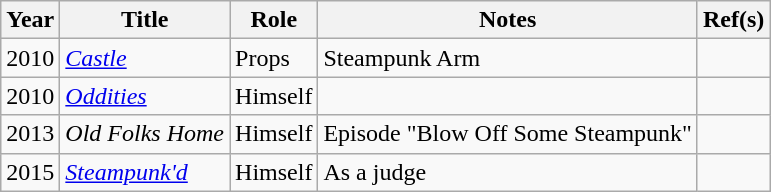<table class="wikitable sortable">
<tr>
<th>Year</th>
<th>Title</th>
<th>Role</th>
<th>Notes</th>
<th>Ref(s)</th>
</tr>
<tr>
<td>2010</td>
<td><em><a href='#'>Castle</a></em></td>
<td>Props</td>
<td>Steampunk Arm</td>
<td><br></td>
</tr>
<tr>
<td>2010</td>
<td><em><a href='#'>Oddities</a></em></td>
<td>Himself</td>
<td></td>
<td></td>
</tr>
<tr>
<td>2013</td>
<td><em>Old Folks Home</em></td>
<td>Himself</td>
<td>Episode "Blow Off Some Steampunk"</td>
<td></td>
</tr>
<tr>
<td>2015</td>
<td><em><a href='#'>Steampunk'd</a></em></td>
<td>Himself</td>
<td>As a judge</td>
<td></td>
</tr>
</table>
